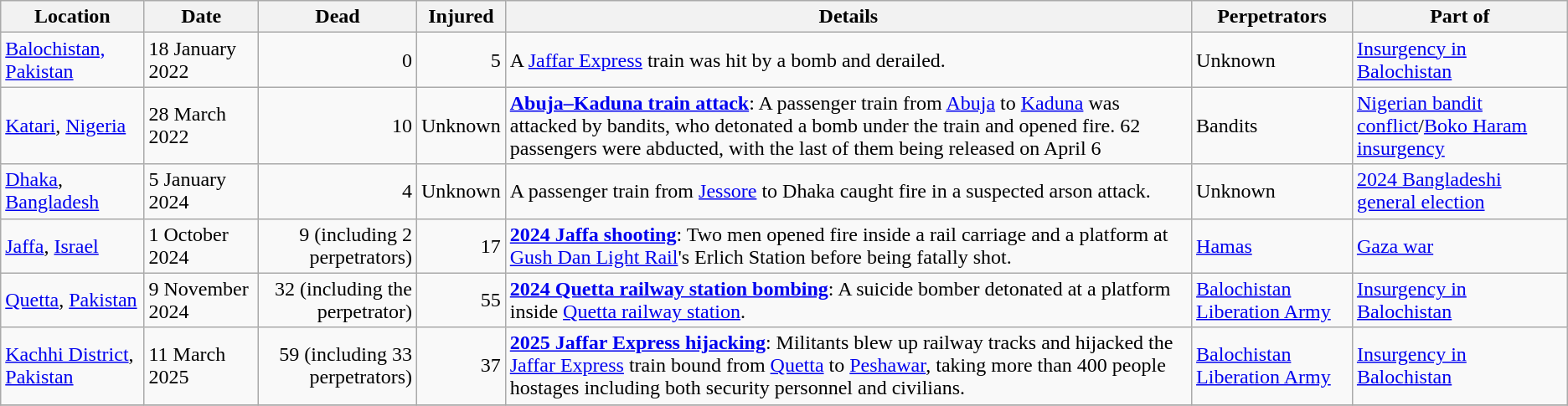<table class="wikitable sortable">
<tr>
<th>Location</th>
<th>Date</th>
<th>Dead</th>
<th>Injured</th>
<th>Details</th>
<th>Perpetrators</th>
<th>Part of</th>
</tr>
<tr>
<td> <a href='#'>Balochistan, Pakistan</a></td>
<td>18 January 2022</td>
<td align="right">0</td>
<td align="right">5</td>
<td>A <a href='#'>Jaffar Express</a> train was hit by a bomb and derailed.</td>
<td>Unknown</td>
<td><a href='#'>Insurgency in Balochistan</a></td>
</tr>
<tr>
<td> <a href='#'>Katari</a>, <a href='#'>Nigeria</a></td>
<td>28 March 2022</td>
<td align="right">10</td>
<td align="right">Unknown</td>
<td><strong><a href='#'>Abuja–Kaduna train attack</a></strong>: A passenger train from <a href='#'>Abuja</a> to <a href='#'>Kaduna</a> was attacked by bandits, who detonated a bomb under the train and opened fire. 62 passengers were abducted, with the last of them being released on April 6</td>
<td>Bandits</td>
<td><a href='#'>Nigerian bandit conflict</a>/<a href='#'>Boko Haram insurgency</a></td>
</tr>
<tr>
<td> <a href='#'>Dhaka</a>, <a href='#'>Bangladesh</a></td>
<td>5 January 2024</td>
<td align="right">4</td>
<td align="right">Unknown</td>
<td>A passenger train from <a href='#'>Jessore</a> to Dhaka caught fire in a suspected arson attack.</td>
<td>Unknown</td>
<td><a href='#'>2024 Bangladeshi general election</a></td>
</tr>
<tr>
<td> <a href='#'>Jaffa</a>, <a href='#'>Israel</a></td>
<td>1 October 2024</td>
<td align="right">9 (including 2 perpetrators)</td>
<td align="right">17</td>
<td><strong><a href='#'>2024 Jaffa shooting</a></strong>: Two men opened fire inside a rail carriage and a platform at <a href='#'>Gush Dan Light Rail</a>'s Erlich Station before being fatally shot.</td>
<td><a href='#'>Hamas</a></td>
<td><a href='#'>Gaza war</a></td>
</tr>
<tr>
<td> <a href='#'>Quetta</a>, <a href='#'>Pakistan</a></td>
<td>9 November 2024</td>
<td align="right">32 (including the perpetrator)</td>
<td align="right">55</td>
<td><strong><a href='#'>2024 Quetta railway station bombing</a></strong>: A suicide bomber detonated at a platform inside <a href='#'>Quetta railway station</a>.</td>
<td><a href='#'>Balochistan Liberation Army</a></td>
<td><a href='#'>Insurgency in Balochistan</a></td>
</tr>
<tr>
<td> <a href='#'>Kachhi District</a>, <a href='#'>Pakistan</a></td>
<td>11 March 2025</td>
<td align="right">59 (including 33 perpetrators)</td>
<td align="right">37</td>
<td><strong><a href='#'>2025 Jaffar Express hijacking</a></strong>: Militants blew up railway tracks and hijacked the <a href='#'>Jaffar Express</a> train bound from <a href='#'>Quetta</a> to <a href='#'>Peshawar</a>, taking more than 400 people hostages including both security personnel and civilians.</td>
<td><a href='#'>Balochistan Liberation Army</a></td>
<td><a href='#'>Insurgency in Balochistan</a></td>
</tr>
<tr>
</tr>
</table>
